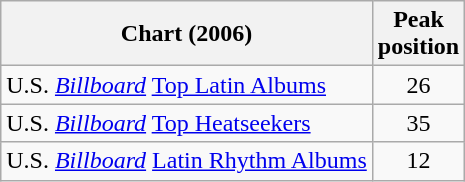<table class="wikitable">
<tr>
<th>Chart (2006)</th>
<th>Peak<br>position<br></th>
</tr>
<tr>
<td align="left">U.S. <em><a href='#'>Billboard</a></em> <a href='#'>Top Latin Albums</a></td>
<td align="center">26</td>
</tr>
<tr>
<td align="left">U.S. <em><a href='#'>Billboard</a></em> <a href='#'>Top Heatseekers</a></td>
<td align="center">35</td>
</tr>
<tr>
<td align="left">U.S. <em><a href='#'>Billboard</a></em> <a href='#'>Latin Rhythm Albums</a></td>
<td align="center">12</td>
</tr>
</table>
